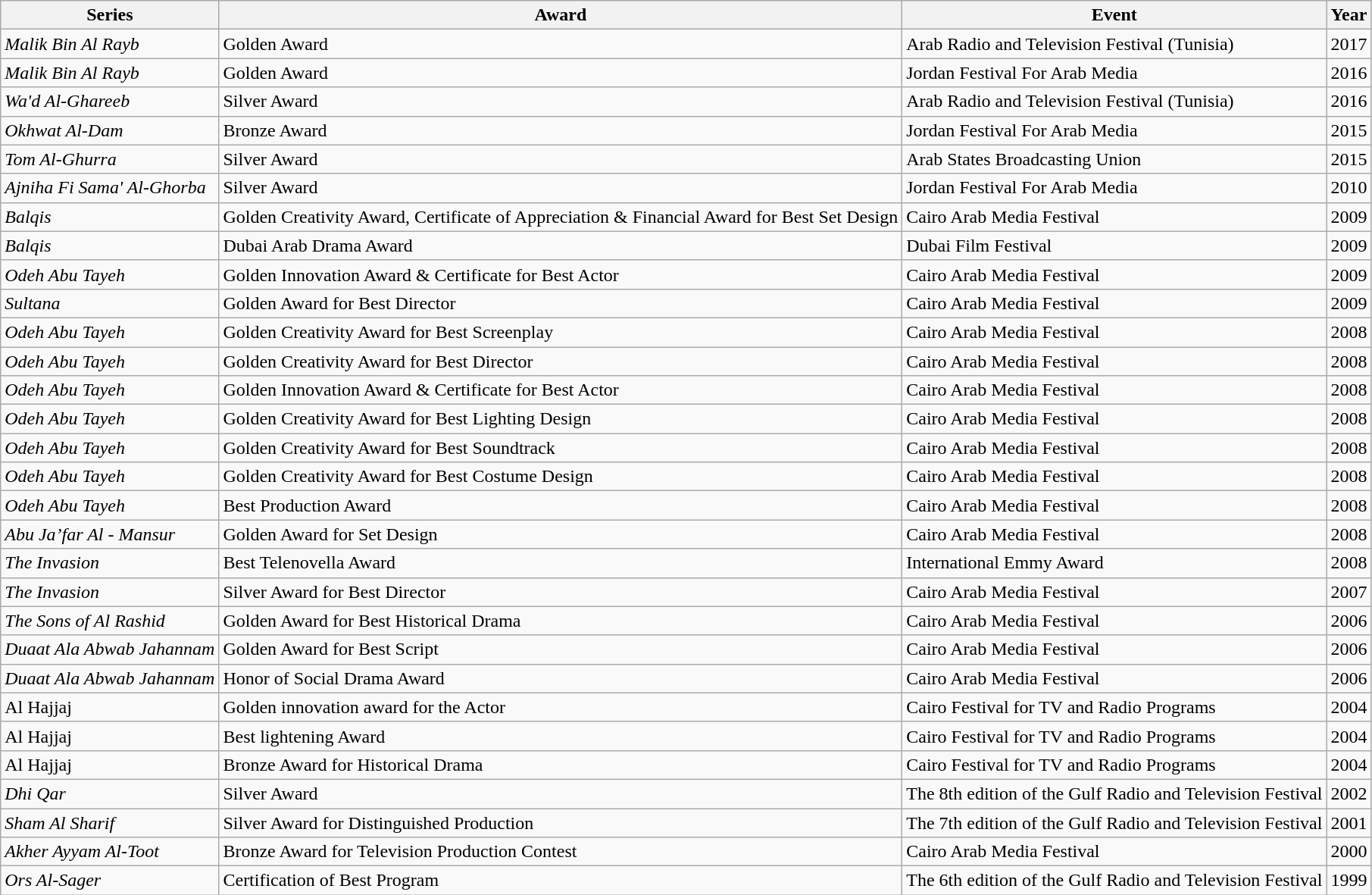<table class="wikitable">
<tr>
<th>Series</th>
<th>Award</th>
<th>Event</th>
<th>Year</th>
</tr>
<tr>
<td><em>Malik Bin Al Rayb</em></td>
<td>Golden Award</td>
<td>Arab Radio and Television Festival (Tunisia)</td>
<td>2017</td>
</tr>
<tr>
<td><em>Malik Bin Al Rayb</em></td>
<td>Golden Award</td>
<td>Jordan Festival For  Arab Media</td>
<td>2016</td>
</tr>
<tr>
<td><em>Wa'd Al-Ghareeb</em></td>
<td>Silver Award</td>
<td>Arab Radio and Television Festival (Tunisia)</td>
<td>2016</td>
</tr>
<tr>
<td><em>Okhwat Al-Dam</em></td>
<td>Bronze Award</td>
<td>Jordan Festival For  Arab Media</td>
<td>2015</td>
</tr>
<tr>
<td><em>Tom Al-Ghurra</em></td>
<td>Silver Award</td>
<td>Arab States  Broadcasting Union</td>
<td>2015</td>
</tr>
<tr>
<td><em>Ajniha Fi Sama' Al-Ghorba</em></td>
<td>Silver Award</td>
<td>Jordan Festival For  Arab Media</td>
<td>2010</td>
</tr>
<tr>
<td><em>Balqis</em></td>
<td>Golden Creativity  Award, Certificate of Appreciation & Financial Award for Best Set Design</td>
<td>Cairo Arab Media  Festival</td>
<td>2009</td>
</tr>
<tr>
<td><em>Balqis</em></td>
<td>Dubai Arab Drama  Award</td>
<td>Dubai Film Festival</td>
<td>2009</td>
</tr>
<tr>
<td><em>Odeh Abu Tayeh</em></td>
<td>Golden Innovation  Award & Certificate for Best Actor</td>
<td>Cairo Arab Media  Festival</td>
<td>2009</td>
</tr>
<tr>
<td><em>Sultana</em></td>
<td>Golden Award for Best  Director</td>
<td>Cairo Arab Media  Festival</td>
<td>2009</td>
</tr>
<tr>
<td><em>Odeh Abu Tayeh</em></td>
<td>Golden Creativity  Award for Best Screenplay</td>
<td>Cairo Arab Media  Festival</td>
<td>2008</td>
</tr>
<tr>
<td><em>Odeh Abu Tayeh</em></td>
<td>Golden Creativity  Award for Best Director</td>
<td>Cairo Arab Media  Festival</td>
<td>2008</td>
</tr>
<tr>
<td><em>Odeh Abu Tayeh</em></td>
<td>Golden Innovation  Award & Certificate for Best Actor</td>
<td>Cairo Arab Media  Festival</td>
<td>2008</td>
</tr>
<tr>
<td><em>Odeh Abu Tayeh</em></td>
<td>Golden Creativity  Award for Best Lighting Design</td>
<td>Cairo Arab Media  Festival</td>
<td>2008</td>
</tr>
<tr>
<td><em>Odeh Abu Tayeh</em></td>
<td>Golden Creativity  Award for Best Soundtrack</td>
<td>Cairo Arab Media  Festival</td>
<td>2008</td>
</tr>
<tr>
<td><em>Odeh Abu Tayeh</em></td>
<td>Golden Creativity  Award for Best Costume Design</td>
<td>Cairo Arab Media  Festival</td>
<td>2008</td>
</tr>
<tr>
<td><em>Odeh Abu Tayeh</em></td>
<td>Best Production Award</td>
<td>Cairo Arab Media  Festival</td>
<td>2008</td>
</tr>
<tr>
<td><em>Abu Ja’far Al - Mansur</em></td>
<td>Golden Award for Set  Design</td>
<td>Cairo Arab Media  Festival</td>
<td>2008</td>
</tr>
<tr>
<td><em>The Invasion</em></td>
<td>Best Telenovella  Award</td>
<td>International Emmy  Award</td>
<td>2008</td>
</tr>
<tr>
<td><em>The Invasion</em></td>
<td>Silver Award for Best  Director</td>
<td>Cairo Arab Media  Festival</td>
<td>2007</td>
</tr>
<tr>
<td><em>The Sons of Al  Rashid</em></td>
<td>Golden Award for Best  Historical Drama</td>
<td>Cairo Arab Media  Festival</td>
<td>2006</td>
</tr>
<tr>
<td><em>Duaat Ala Abwab Jahannam</em></td>
<td>Golden Award for Best  Script</td>
<td>Cairo Arab Media  Festival</td>
<td>2006</td>
</tr>
<tr>
<td><em>Duaat Ala Abwab Jahannam</em></td>
<td>Honor of Social Drama  Award</td>
<td>Cairo Arab Media  Festival</td>
<td>2006</td>
</tr>
<tr>
<td>Al Hajjaj</td>
<td>Golden innovation award for the Actor</td>
<td>Cairo Festival for TV and Radio Programs</td>
<td>2004</td>
</tr>
<tr>
<td>Al Hajjaj</td>
<td>Best lightening Award</td>
<td>Cairo Festival for TV and Radio Programs</td>
<td>2004</td>
</tr>
<tr>
<td>Al Hajjaj</td>
<td>Bronze Award for Historical Drama</td>
<td>Cairo Festival for TV and Radio Programs</td>
<td>2004</td>
</tr>
<tr>
<td><em>Dhi Qar</em></td>
<td>Silver Award</td>
<td>The 8th edition of  the Gulf Radio and Television Festival</td>
<td>2002</td>
</tr>
<tr>
<td><em>Sham Al Sharif</em></td>
<td>Silver Award for  Distinguished Production</td>
<td>The 7th edition  of the Gulf Radio and Television Festival</td>
<td>2001</td>
</tr>
<tr>
<td><em>Akher Ayyam Al-Toot</em></td>
<td>Bronze Award for  Television Production Contest</td>
<td>Cairo Arab Media  Festival</td>
<td>2000</td>
</tr>
<tr>
<td><em>Ors Al-Sager</em></td>
<td>Certification of Best  Program</td>
<td>The 6th edition  of the Gulf Radio and Television Festival</td>
<td>1999</td>
</tr>
</table>
